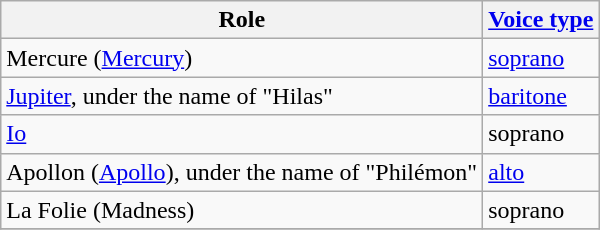<table class="wikitable">
<tr>
<th>Role</th>
<th><a href='#'>Voice type</a></th>
</tr>
<tr>
<td>Mercure (<a href='#'>Mercury</a>)</td>
<td><a href='#'>soprano</a></td>
</tr>
<tr>
<td><a href='#'>Jupiter</a>, under the name of "Hilas"</td>
<td><a href='#'>baritone</a></td>
</tr>
<tr>
<td><a href='#'>Io</a></td>
<td>soprano</td>
</tr>
<tr>
<td>Apollon (<a href='#'>Apollo</a>), under the name of "Philémon"</td>
<td><a href='#'>alto</a></td>
</tr>
<tr>
<td>La Folie (Madness)</td>
<td>soprano</td>
</tr>
<tr>
</tr>
</table>
